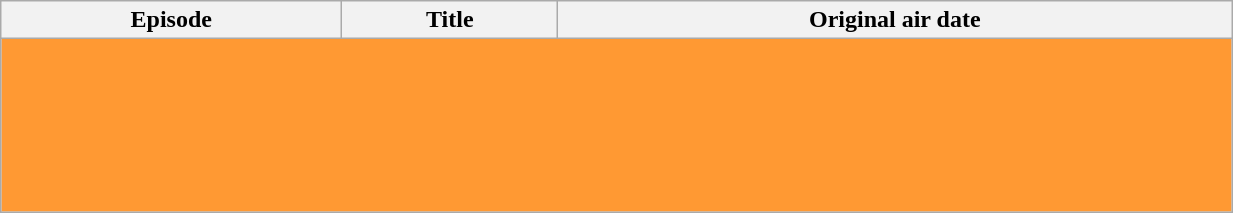<table class="wikitable plainrowheaders" style="width:65%; margin:left;">
<tr>
<th>Episode</th>
<th>Title</th>
<th>Original air date</th>
</tr>
<tr>
<td colspan="6" bgcolor="#ff9933"><br><br><br><br><br><br></td>
</tr>
</table>
